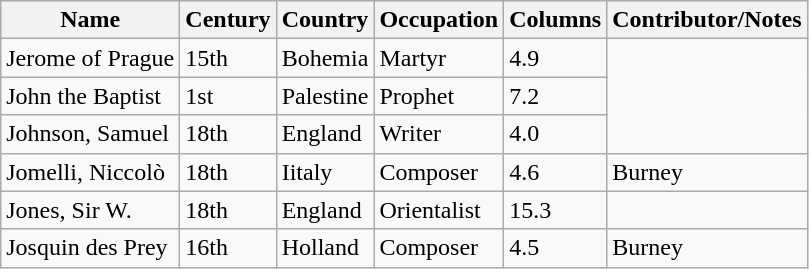<table class="wikitable">
<tr>
<th>Name</th>
<th>Century</th>
<th>Country</th>
<th>Occupation</th>
<th>Columns</th>
<th>Contributor/Notes</th>
</tr>
<tr>
<td>Jerome of Prague</td>
<td>15th</td>
<td>Bohemia</td>
<td>Martyr</td>
<td>4.9</td>
</tr>
<tr>
<td>John the Baptist</td>
<td>1st</td>
<td>Palestine</td>
<td>Prophet</td>
<td>7.2</td>
</tr>
<tr>
<td>Johnson, Samuel</td>
<td>18th</td>
<td>England</td>
<td>Writer</td>
<td>4.0</td>
</tr>
<tr>
<td>Jomelli, Niccolò</td>
<td>18th</td>
<td>Iitaly</td>
<td>Composer</td>
<td>4.6</td>
<td>Burney</td>
</tr>
<tr>
<td>Jones, Sir W.</td>
<td>18th</td>
<td>England</td>
<td>Orientalist</td>
<td>15.3</td>
</tr>
<tr>
<td>Josquin des Prey</td>
<td>16th</td>
<td>Holland</td>
<td>Composer</td>
<td>4.5</td>
<td>Burney</td>
</tr>
</table>
